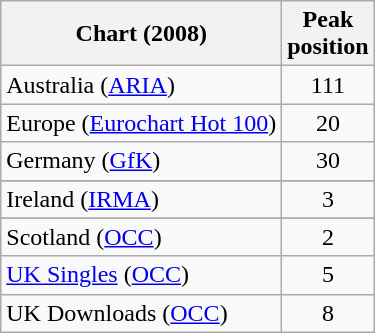<table class="wikitable">
<tr>
<th align="left">Chart (2008)</th>
<th style="text-align:center;">Peak<br>position</th>
</tr>
<tr>
<td>Australia (<a href='#'>ARIA</a>)</td>
<td style="text-align:center;">111</td>
</tr>
<tr>
<td>Europe (<a href='#'>Eurochart Hot 100</a>)</td>
<td style="text-align:center;">20</td>
</tr>
<tr>
<td align="left">Germany (<a href='#'>GfK</a>)</td>
<td style="text-align:center;">30</td>
</tr>
<tr>
</tr>
<tr>
<td align="left">Ireland (<a href='#'>IRMA</a>)</td>
<td style="text-align:center;">3</td>
</tr>
<tr>
</tr>
<tr>
<td align="left">Scotland (<a href='#'>OCC</a>)</td>
<td style="text-align:center;">2</td>
</tr>
<tr>
<td align="left"><a href='#'>UK Singles</a> (<a href='#'>OCC</a>)</td>
<td style="text-align:center;">5</td>
</tr>
<tr>
<td align="left">UK Downloads (<a href='#'>OCC</a>)</td>
<td style="text-align:center;">8</td>
</tr>
</table>
